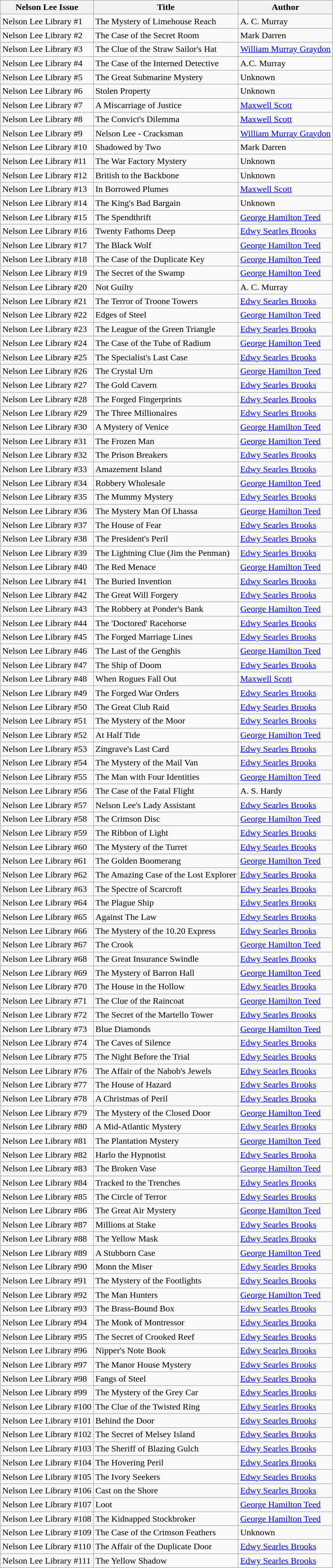<table class="wikitable">
<tr>
<th>Nelson Lee Issue</th>
<th>Title</th>
<th>Author</th>
</tr>
<tr>
<td>Nelson Lee Library #1</td>
<td>The Mystery of Limehouse Reach</td>
<td>A. C. Murray</td>
</tr>
<tr>
<td>Nelson Lee Library #2</td>
<td>The Case of the Secret Room</td>
<td>Mark Darren</td>
</tr>
<tr>
<td>Nelson Lee Library #3</td>
<td>The Clue of the Straw Sailor's Hat</td>
<td><a href='#'>William Murray Graydon</a></td>
</tr>
<tr>
<td>Nelson Lee Library #4</td>
<td>The Case of the Interned Detective</td>
<td>A.C. Murray</td>
</tr>
<tr>
<td>Nelson Lee Library #5</td>
<td>The Great Submarine Mystery</td>
<td>Unknown</td>
</tr>
<tr>
<td>Nelson Lee Library #6</td>
<td>Stolen Property</td>
<td>Unknown</td>
</tr>
<tr>
<td>Nelson Lee Library #7</td>
<td>A Miscarriage of Justice</td>
<td><a href='#'>Maxwell Scott</a></td>
</tr>
<tr>
<td>Nelson Lee Library #8</td>
<td>The Convict's Dilemma</td>
<td><a href='#'>Maxwell Scott</a></td>
</tr>
<tr>
<td>Nelson Lee Library #9</td>
<td>Nelson Lee - Cracksman</td>
<td><a href='#'>William Murray Graydon</a></td>
</tr>
<tr>
<td>Nelson Lee Library #10</td>
<td>Shadowed by Two</td>
<td>Mark Darren</td>
</tr>
<tr>
<td>Nelson Lee Library #11</td>
<td>The War Factory Mystery</td>
<td>Unknown</td>
</tr>
<tr>
<td>Nelson Lee Library #12</td>
<td>British to the Backbone</td>
<td>Unknown</td>
</tr>
<tr>
<td>Nelson Lee Library #13</td>
<td>In Borrowed Plumes</td>
<td><a href='#'>Maxwell Scott</a></td>
</tr>
<tr>
<td>Nelson Lee Library  #14</td>
<td>The King's Bad Bargain</td>
<td>Unknown</td>
</tr>
<tr>
<td>Nelson Lee Library #15</td>
<td>The Spendthrift</td>
<td><a href='#'>George Hamilton Teed</a></td>
</tr>
<tr>
<td>Nelson Lee Library #16</td>
<td>Twenty Fathoms Deep</td>
<td><a href='#'>Edwy Searles Brooks</a></td>
</tr>
<tr>
<td>Nelson Lee Library #17</td>
<td>The Black Wolf</td>
<td><a href='#'>George Hamilton Teed</a></td>
</tr>
<tr>
<td>Nelson Lee Library #18</td>
<td>The Case of the Duplicate Key</td>
<td><a href='#'>George Hamilton Teed</a></td>
</tr>
<tr>
<td>Nelson Lee Library #19</td>
<td>The Secret of the Swamp</td>
<td><a href='#'>George Hamilton Teed</a></td>
</tr>
<tr>
<td>Nelson Lee Library #20</td>
<td>Not Guilty</td>
<td>A. C. Murray</td>
</tr>
<tr>
<td>Nelson Lee Library #21</td>
<td>The Terror of Troone Towers</td>
<td><a href='#'>Edwy Searles Brooks</a></td>
</tr>
<tr>
<td>Nelson Lee Library #22</td>
<td>Edges of Steel</td>
<td><a href='#'>George Hamilton Teed</a></td>
</tr>
<tr>
<td>Nelson Lee Library #23</td>
<td>The League of the Green Triangle</td>
<td><a href='#'>Edwy Searles Brooks</a></td>
</tr>
<tr>
<td>Nelson Lee Library #24</td>
<td>The Case of the Tube of Radium</td>
<td><a href='#'>George Hamilton Teed</a></td>
</tr>
<tr>
<td>Nelson Lee Library #25</td>
<td>The Specialist's Last Case</td>
<td><a href='#'>Edwy Searles Brooks</a></td>
</tr>
<tr>
<td>Nelson Lee Library #26</td>
<td>The Crystal Urn</td>
<td><a href='#'>George Hamilton Teed</a></td>
</tr>
<tr>
<td>Nelson Lee Library #27</td>
<td>The Gold Cavern</td>
<td><a href='#'>Edwy Searles Brooks</a></td>
</tr>
<tr>
<td>Nelson Lee Library #28</td>
<td>The Forged Fingerprints</td>
<td><a href='#'>Edwy Searles Brooks</a></td>
</tr>
<tr>
<td>Nelson Lee Library #29</td>
<td>The Three Millionaires</td>
<td><a href='#'>Edwy Searles Brooks</a></td>
</tr>
<tr>
<td>Nelson Lee Library #30</td>
<td>A Mystery of Venice</td>
<td><a href='#'>George Hamilton Teed</a></td>
</tr>
<tr>
<td>Nelson Lee Library #31</td>
<td>The Frozen Man</td>
<td><a href='#'>George Hamilton Teed</a></td>
</tr>
<tr>
<td>Nelson Lee Library #32</td>
<td>The Prison Breakers</td>
<td><a href='#'>Edwy Searles Brooks</a></td>
</tr>
<tr>
<td>Nelson Lee Library #33</td>
<td>Amazement Island</td>
<td><a href='#'>Edwy Searles Brooks</a></td>
</tr>
<tr>
<td>Nelson Lee Library #34</td>
<td>Robbery Wholesale</td>
<td><a href='#'>George Hamilton Teed</a></td>
</tr>
<tr>
<td>Nelson Lee Library #35</td>
<td>The Mummy Mystery</td>
<td><a href='#'>Edwy Searles Brooks</a></td>
</tr>
<tr>
<td>Nelson Lee Library #36</td>
<td>The Mystery Man Of Lhassa</td>
<td><a href='#'>George Hamilton Teed</a></td>
</tr>
<tr>
<td>Nelson Lee Library #37</td>
<td>The House of Fear</td>
<td><a href='#'>Edwy Searles Brooks</a></td>
</tr>
<tr>
<td>Nelson Lee Library #38</td>
<td>The President's Peril</td>
<td><a href='#'>Edwy Searles Brooks</a></td>
</tr>
<tr>
<td>Nelson Lee Library #39</td>
<td>The Lightning Clue (Jim the Penman)</td>
<td><a href='#'>Edwy Searles Brooks</a></td>
</tr>
<tr>
<td>Nelson Lee Library #40</td>
<td>The Red Menace</td>
<td><a href='#'>George Hamilton Teed</a></td>
</tr>
<tr>
<td>Nelson Lee Library #41</td>
<td>The Buried Invention</td>
<td><a href='#'>Edwy Searles Brooks</a></td>
</tr>
<tr>
<td>Nelson Lee Library #42</td>
<td>The Great Will Forgery</td>
<td><a href='#'>Edwy Searles Brooks</a></td>
</tr>
<tr>
<td>Nelson Lee Library #43</td>
<td>The Robbery at Ponder's Bank</td>
<td><a href='#'>George Hamilton Teed</a></td>
</tr>
<tr>
<td>Nelson Lee Library #44</td>
<td>The 'Doctored' Racehorse</td>
<td><a href='#'>Edwy Searles Brooks</a></td>
</tr>
<tr>
<td>Nelson Lee Library #45</td>
<td>The Forged Marriage Lines</td>
<td><a href='#'>Edwy Searles Brooks</a></td>
</tr>
<tr>
<td>Nelson Lee Library #46</td>
<td>The Last of the Genghis</td>
<td><a href='#'>George Hamilton Teed</a></td>
</tr>
<tr>
<td>Nelson Lee Library #47</td>
<td>The Ship of Doom</td>
<td><a href='#'>Edwy Searles Brooks</a></td>
</tr>
<tr>
<td>Nelson Lee Library #48</td>
<td>When Rogues Fall Out</td>
<td><a href='#'>Maxwell Scott</a></td>
</tr>
<tr>
<td>Nelson Lee Library #49</td>
<td>The Forged War Orders</td>
<td><a href='#'>Edwy Searles Brooks</a></td>
</tr>
<tr>
<td>Nelson Lee Library #50</td>
<td>The Great Club Raid</td>
<td><a href='#'>Edwy Searles Brooks</a></td>
</tr>
<tr>
<td>Nelson Lee Library #51</td>
<td>The Mystery of the Moor</td>
<td><a href='#'>Edwy Searles Brooks</a></td>
</tr>
<tr>
<td>Nelson Lee Library #52</td>
<td>At Half Tide</td>
<td><a href='#'>George Hamilton Teed</a></td>
</tr>
<tr>
<td>Nelson Lee Library #53</td>
<td>Zingrave's Last Card</td>
<td><a href='#'>Edwy Searles Brooks</a></td>
</tr>
<tr>
<td>Nelson Lee Library #54</td>
<td>The Mystery of the Mail Van</td>
<td><a href='#'>Edwy Searles Brooks</a></td>
</tr>
<tr>
<td>Nelson Lee Library #55</td>
<td>The Man with Four Identities</td>
<td><a href='#'>George Hamilton Teed</a></td>
</tr>
<tr>
<td>Nelson Lee Library #56</td>
<td>The Case of the Fatal Flight</td>
<td>A. S. Hardy</td>
</tr>
<tr>
<td>Nelson Lee Library #57</td>
<td>Nelson Lee's Lady Assistant</td>
<td><a href='#'>Edwy Searles Brooks</a></td>
</tr>
<tr>
<td>Nelson Lee Library #58</td>
<td>The Crimson Disc</td>
<td><a href='#'>George Hamilton Teed</a></td>
</tr>
<tr>
<td>Nelson Lee Library #59</td>
<td>The Ribbon of Light</td>
<td><a href='#'>Edwy Searles Brooks</a></td>
</tr>
<tr>
<td>Nelson Lee Library #60</td>
<td>The Mystery of the Turret</td>
<td><a href='#'>Edwy Searles Brooks</a></td>
</tr>
<tr>
<td>Nelson Lee Library #61</td>
<td>The Golden Boomerang</td>
<td><a href='#'>George Hamilton Teed</a></td>
</tr>
<tr>
<td>Nelson Lee Library #62</td>
<td>The Amazing Case of the Lost Explorer</td>
<td><a href='#'>Edwy Searles Brooks</a></td>
</tr>
<tr>
<td>Nelson Lee Library #63</td>
<td>The Spectre of Scarcroft</td>
<td><a href='#'>Edwy Searles Brooks</a></td>
</tr>
<tr>
<td>Nelson Lee Library #64</td>
<td>The Plague Ship</td>
<td><a href='#'>Edwy Searles Brooks</a></td>
</tr>
<tr>
<td>Nelson Lee Library #65</td>
<td>Against The Law</td>
<td><a href='#'>Edwy Searles Brooks</a></td>
</tr>
<tr>
<td>Nelson Lee Library #66</td>
<td>The Mystery of the 10.20 Express</td>
<td><a href='#'>Edwy Searles Brooks</a></td>
</tr>
<tr>
<td>Nelson Lee Library #67</td>
<td>The Crook</td>
<td><a href='#'>George Hamilton Teed</a></td>
</tr>
<tr>
<td>Nelson Lee Library #68</td>
<td>The Great Insurance Swindle</td>
<td><a href='#'>Edwy Searles Brooks</a></td>
</tr>
<tr>
<td>Nelson Lee Library #69</td>
<td>The Mystery of Barron Hall</td>
<td><a href='#'>George Hamilton Teed</a></td>
</tr>
<tr>
<td>Nelson Lee Library #70</td>
<td>The House in the Hollow</td>
<td><a href='#'>Edwy Searles Brooks</a></td>
</tr>
<tr>
<td>Nelson Lee Library #71</td>
<td>The Clue of the Raincoat</td>
<td><a href='#'>George Hamilton Teed</a></td>
</tr>
<tr>
<td>Nelson Lee Library #72</td>
<td>The Secret of the Martello Tower</td>
<td><a href='#'>Edwy Searles Brooks</a></td>
</tr>
<tr>
<td>Nelson Lee Library #73</td>
<td>Blue Diamonds</td>
<td><a href='#'>George Hamilton Teed</a></td>
</tr>
<tr>
<td>Nelson Lee Library #74</td>
<td>The Caves of Silence</td>
<td><a href='#'>Edwy Searles Brooks</a></td>
</tr>
<tr>
<td>Nelson Lee Library #75</td>
<td>The Night Before the Trial</td>
<td><a href='#'>Edwy Searles Brooks</a></td>
</tr>
<tr>
<td>Nelson Lee Library #76</td>
<td>The Affair of the Nabob's Jewels</td>
<td><a href='#'>Edwy Searles Brooks</a></td>
</tr>
<tr>
<td>Nelson Lee Library #77</td>
<td>The House of Hazard</td>
<td><a href='#'>Edwy Searles Brooks</a></td>
</tr>
<tr>
<td>Nelson Lee Library #78</td>
<td>A Christmas of Peril</td>
<td><a href='#'>Edwy Searles Brooks</a></td>
</tr>
<tr>
<td>Nelson Lee Library #79</td>
<td>The Mystery of the Closed Door</td>
<td><a href='#'>George Hamilton Teed</a></td>
</tr>
<tr>
<td>Nelson Lee Library #80</td>
<td>A Mid-Atlantic Mystery</td>
<td><a href='#'>Edwy Searles Brooks</a></td>
</tr>
<tr>
<td>Nelson Lee Library #81</td>
<td>The Plantation Mystery</td>
<td><a href='#'>George Hamilton Teed</a></td>
</tr>
<tr>
<td>Nelson Lee Library #82</td>
<td>Harlo the Hypnotist</td>
<td><a href='#'>Edwy Searles Brooks</a></td>
</tr>
<tr>
<td>Nelson Lee Library #83</td>
<td>The Broken Vase</td>
<td><a href='#'>George Hamilton Teed</a></td>
</tr>
<tr>
<td>Nelson Lee Library #84</td>
<td>Tracked to the Trenches</td>
<td><a href='#'>Edwy Searles Brooks</a></td>
</tr>
<tr>
<td>Nelson Lee Library #85</td>
<td>The Circle of Terror</td>
<td><a href='#'>Edwy Searles Brooks</a></td>
</tr>
<tr>
<td>Nelson Lee Library #86</td>
<td>The Great Air Mystery</td>
<td><a href='#'>George Hamilton Teed</a></td>
</tr>
<tr>
<td>Nelson Lee Library #87</td>
<td>Millions at Stake</td>
<td><a href='#'>Edwy Searles Brooks</a></td>
</tr>
<tr>
<td>Nelson Lee Library #88</td>
<td>The Yellow Mask</td>
<td><a href='#'>Edwy Searles Brooks</a></td>
</tr>
<tr>
<td>Nelson Lee Library #89</td>
<td>A Stubborn Case</td>
<td><a href='#'>George Hamilton Teed</a></td>
</tr>
<tr>
<td>Nelson Lee Library #90</td>
<td>Monn the Miser</td>
<td><a href='#'>Edwy Searles Brooks</a></td>
</tr>
<tr>
<td>Nelson Lee Library #91</td>
<td>The Mystery of the Footlights</td>
<td><a href='#'>Edwy Searles Brooks</a></td>
</tr>
<tr>
<td>Nelson Lee Library #92</td>
<td>The Man Hunters</td>
<td><a href='#'>George Hamilton Teed</a></td>
</tr>
<tr>
<td>Nelson Lee Library #93</td>
<td>The Brass-Bound Box</td>
<td><a href='#'>Edwy Searles Brooks</a></td>
</tr>
<tr>
<td>Nelson Lee Library #94</td>
<td>The Monk of Montressor</td>
<td><a href='#'>Edwy Searles Brooks</a></td>
</tr>
<tr>
<td>Nelson Lee Library #95</td>
<td>The Secret of Crooked Reef</td>
<td><a href='#'>Edwy Searles Brooks</a></td>
</tr>
<tr>
<td>Nelson Lee Library #96</td>
<td>Nipper's Note Book</td>
<td><a href='#'>Edwy Searles Brooks</a></td>
</tr>
<tr>
<td>Nelson Lee Library #97</td>
<td>The Manor House Mystery</td>
<td><a href='#'>Edwy Searles Brooks</a></td>
</tr>
<tr>
<td>Nelson Lee Library #98</td>
<td>Fangs of Steel</td>
<td><a href='#'>Edwy Searles Brooks</a></td>
</tr>
<tr>
<td>Nelson Lee Library #99</td>
<td>The Mystery of the Grey Car</td>
<td><a href='#'>Edwy Searles Brooks</a></td>
</tr>
<tr>
<td>Nelson Lee Library #100</td>
<td>The Clue of the Twisted Ring</td>
<td><a href='#'>Edwy Searles Brooks</a></td>
</tr>
<tr>
<td>Nelson Lee Library #101</td>
<td>Behind the Door</td>
<td><a href='#'>Edwy Searles Brooks</a></td>
</tr>
<tr>
<td>Nelson Lee Library #102</td>
<td>The Secret of Melsey Island</td>
<td><a href='#'>Edwy Searles Brooks</a></td>
</tr>
<tr>
<td>Nelson Lee Library #103</td>
<td>The Sheriff of Blazing Gulch</td>
<td><a href='#'>Edwy Searles Brooks</a></td>
</tr>
<tr>
<td>Nelson Lee Library #104</td>
<td>The Hovering Peril</td>
<td><a href='#'>Edwy Searles Brooks</a></td>
</tr>
<tr>
<td>Nelson Lee Library #105</td>
<td>The Ivory Seekers</td>
<td><a href='#'>Edwy Searles Brooks</a></td>
</tr>
<tr>
<td>Nelson Lee Library #106</td>
<td>Cast on the Shore</td>
<td><a href='#'>Edwy Searles Brooks</a></td>
</tr>
<tr>
<td>Nelson Lee Library #107</td>
<td>Loot</td>
<td><a href='#'>George Hamilton Teed</a></td>
</tr>
<tr>
<td>Nelson Lee Library #108</td>
<td>The Kidnapped Stockbroker</td>
<td><a href='#'>George Hamilton Teed</a></td>
</tr>
<tr>
<td>Nelson Lee Library #109</td>
<td>The Case of the Crimson Feathers</td>
<td>Unknown</td>
</tr>
<tr>
<td>Nelson Lee Library #110</td>
<td>The Affair of the Duplicate Door</td>
<td><a href='#'>Edwy Searles Brooks</a></td>
</tr>
<tr>
<td>Nelson Lee Library #111</td>
<td>The Yellow Shadow</td>
<td><a href='#'>Edwy Searles Brooks</a></td>
</tr>
</table>
